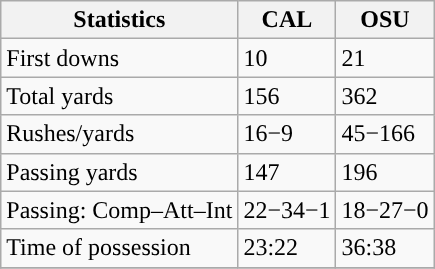<table class="wikitable" style="float: left;">
<tr>
<th>Statistics</th>
<th>CAL</th>
<th>OSU</th>
</tr>
<tr>
<td>First downs</td>
<td>10</td>
<td>21</td>
</tr>
<tr>
<td>Total yards</td>
<td>156</td>
<td>362</td>
</tr>
<tr>
<td>Rushes/yards</td>
<td>16−9</td>
<td>45−166</td>
</tr>
<tr>
<td>Passing yards</td>
<td>147</td>
<td>196</td>
</tr>
<tr>
<td>Passing: Comp–Att–Int</td>
<td>22−34−1</td>
<td>18−27−0</td>
</tr>
<tr>
<td>Time of possession</td>
<td>23:22</td>
<td>36:38</td>
</tr>
<tr>
</tr>
</table>
